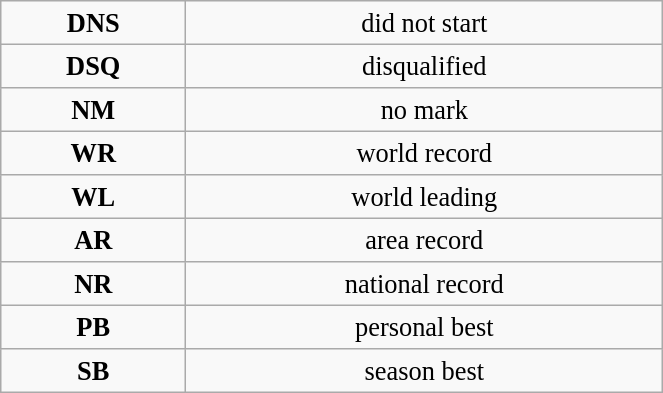<table class="wikitable" style=" text-align:center; font-size:110%;" width="35%">
<tr>
<td><strong>DNS</strong></td>
<td>did not start</td>
</tr>
<tr>
<td><strong>DSQ</strong></td>
<td>disqualified</td>
</tr>
<tr>
<td><strong>NM</strong></td>
<td>no mark</td>
</tr>
<tr>
<td><strong>WR</strong></td>
<td>world record</td>
</tr>
<tr>
<td><strong>WL</strong></td>
<td>world leading</td>
</tr>
<tr>
<td><strong>AR</strong></td>
<td>area record</td>
</tr>
<tr>
<td><strong>NR</strong></td>
<td>national record</td>
</tr>
<tr>
<td><strong>PB</strong></td>
<td>personal best</td>
</tr>
<tr>
<td><strong>SB</strong></td>
<td>season best</td>
</tr>
</table>
